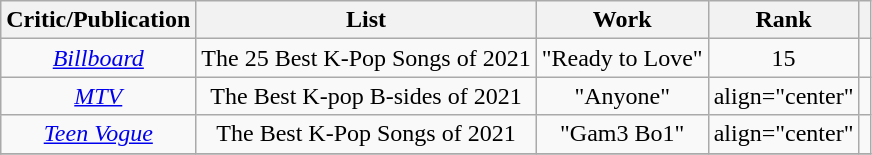<table class="wikitable">
<tr>
<th>Critic/Publication</th>
<th>List</th>
<th>Work</th>
<th>Rank</th>
<th></th>
</tr>
<tr>
<td align="center"><em><a href='#'>Billboard</a></em></td>
<td align="center">The 25 Best K-Pop Songs of 2021</td>
<td align="center">"Ready to Love"</td>
<td align="center">15</td>
<td align="center"></td>
</tr>
<tr>
<td align="center"><em><a href='#'>MTV</a></em></td>
<td align="center">The Best K-pop B-sides of 2021</td>
<td align="center">"Anyone"</td>
<td>align="center" </td>
<td align="center"></td>
</tr>
<tr>
<td align="center"><em><a href='#'>Teen Vogue</a></em></td>
<td align="center">The Best K-Pop Songs of 2021</td>
<td align="center">"Gam3 Bo1"</td>
<td>align="center" </td>
<td align="center"></td>
</tr>
<tr>
</tr>
</table>
